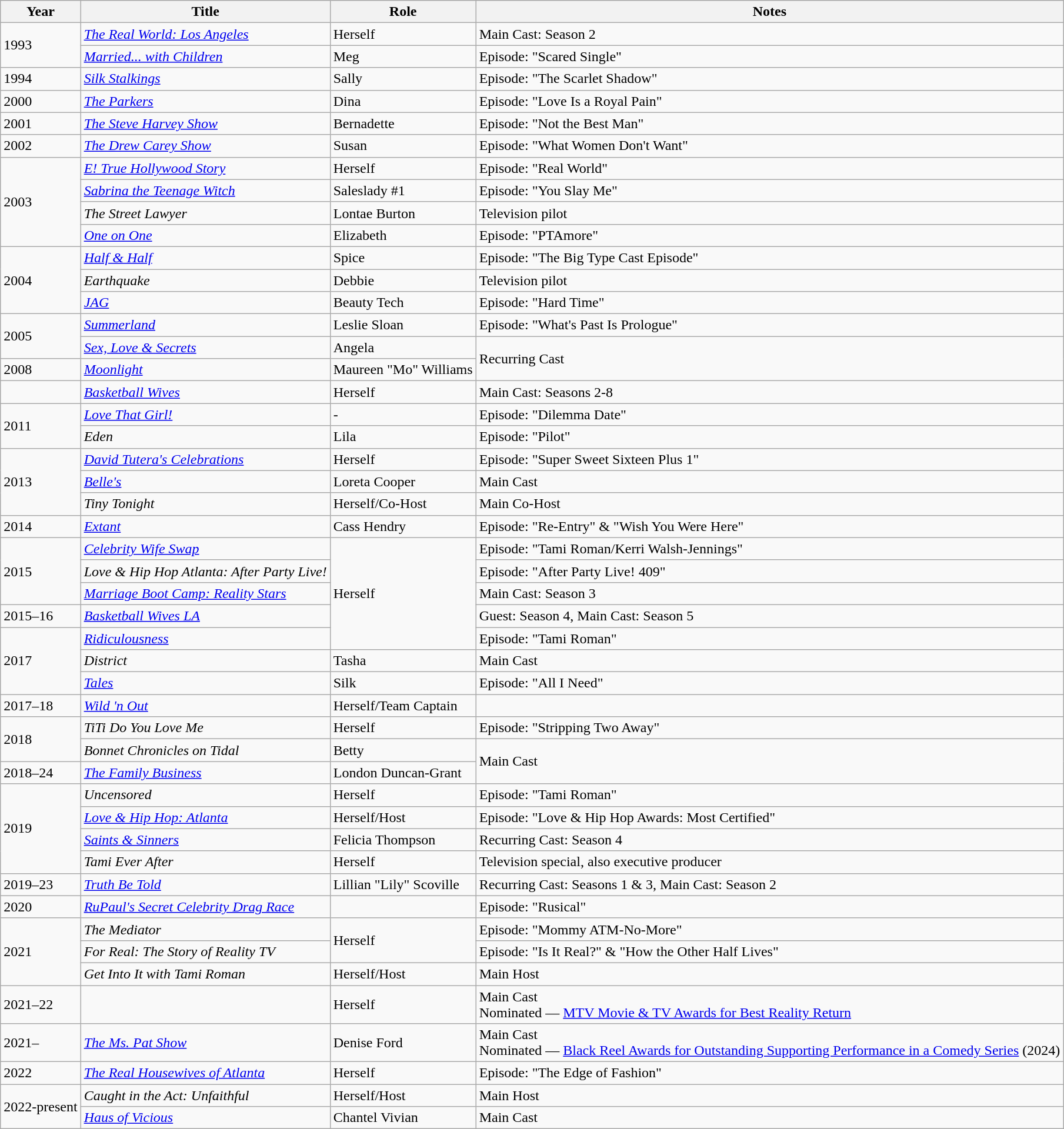<table class="wikitable plainrowheaders sortable" style="margin-right: 0;">
<tr>
<th>Year</th>
<th>Title</th>
<th>Role</th>
<th>Notes</th>
</tr>
<tr>
<td rowspan="2">1993</td>
<td><em><a href='#'>The Real World: Los Angeles</a></em></td>
<td>Herself</td>
<td>Main Cast: Season 2</td>
</tr>
<tr>
<td><em><a href='#'>Married... with Children</a></em></td>
<td>Meg</td>
<td>Episode: "Scared Single"</td>
</tr>
<tr>
<td>1994</td>
<td><em><a href='#'>Silk Stalkings</a></em></td>
<td>Sally</td>
<td>Episode: "The Scarlet Shadow"</td>
</tr>
<tr>
<td>2000</td>
<td><em><a href='#'>The Parkers</a></em></td>
<td>Dina</td>
<td>Episode: "Love Is a Royal Pain"</td>
</tr>
<tr>
<td>2001</td>
<td><em><a href='#'>The Steve Harvey Show</a></em></td>
<td>Bernadette</td>
<td>Episode: "Not the Best Man"</td>
</tr>
<tr>
<td>2002</td>
<td><em><a href='#'>The Drew Carey Show</a></em></td>
<td>Susan</td>
<td>Episode: "What Women Don't Want"</td>
</tr>
<tr>
<td rowspan="4">2003</td>
<td><em><a href='#'>E! True Hollywood Story</a></em></td>
<td>Herself</td>
<td>Episode: "Real World"</td>
</tr>
<tr>
<td><em><a href='#'>Sabrina the Teenage Witch</a></em></td>
<td>Saleslady #1</td>
<td>Episode: "You Slay Me"</td>
</tr>
<tr>
<td><em>The Street Lawyer</em></td>
<td>Lontae Burton</td>
<td>Television pilot</td>
</tr>
<tr>
<td><em><a href='#'>One on One</a></em></td>
<td>Elizabeth</td>
<td>Episode: "PTAmore"</td>
</tr>
<tr>
<td rowspan="3">2004</td>
<td><em><a href='#'>Half & Half</a></em></td>
<td>Spice</td>
<td>Episode: "The Big Type Cast Episode"</td>
</tr>
<tr>
<td><em>Earthquake</em></td>
<td>Debbie</td>
<td>Television pilot</td>
</tr>
<tr>
<td><em><a href='#'>JAG</a></em></td>
<td>Beauty Tech</td>
<td>Episode: "Hard Time"</td>
</tr>
<tr>
<td rowspan="2">2005</td>
<td><em><a href='#'>Summerland</a></em></td>
<td>Leslie Sloan</td>
<td>Episode: "What's Past Is Prologue"</td>
</tr>
<tr>
<td><em><a href='#'>Sex, Love & Secrets</a></em></td>
<td>Angela</td>
<td rowspan="2">Recurring Cast</td>
</tr>
<tr>
<td>2008</td>
<td><em><a href='#'>Moonlight</a></em></td>
<td>Maureen "Mo" Williams</td>
</tr>
<tr>
<td></td>
<td><em><a href='#'>Basketball Wives</a></em></td>
<td>Herself</td>
<td>Main Cast: Seasons 2-8</td>
</tr>
<tr>
<td rowspan="2">2011</td>
<td><em><a href='#'>Love That Girl!</a></em></td>
<td>-</td>
<td>Episode: "Dilemma Date"</td>
</tr>
<tr>
<td><em>Eden</em></td>
<td>Lila</td>
<td>Episode: "Pilot"</td>
</tr>
<tr>
<td rowspan="3">2013</td>
<td><em><a href='#'>David Tutera's Celebrations</a></em></td>
<td>Herself</td>
<td>Episode: "Super Sweet Sixteen Plus 1"</td>
</tr>
<tr>
<td><em><a href='#'>Belle's</a></em></td>
<td>Loreta Cooper</td>
<td>Main Cast</td>
</tr>
<tr>
<td><em>Tiny Tonight</em></td>
<td>Herself/Co-Host</td>
<td>Main Co-Host</td>
</tr>
<tr>
<td>2014</td>
<td><em><a href='#'>Extant</a></em></td>
<td>Cass Hendry</td>
<td>Episode: "Re-Entry" & "Wish You Were Here"</td>
</tr>
<tr>
<td rowspan="3">2015</td>
<td><em><a href='#'>Celebrity Wife Swap</a></em></td>
<td rowspan="5">Herself</td>
<td>Episode: "Tami Roman/Kerri Walsh-Jennings"</td>
</tr>
<tr>
<td><em>Love & Hip Hop Atlanta: After Party Live!</em></td>
<td>Episode: "After Party Live! 409"</td>
</tr>
<tr>
<td><em><a href='#'>Marriage Boot Camp: Reality Stars</a></em></td>
<td>Main Cast: Season 3</td>
</tr>
<tr>
<td>2015–16</td>
<td><em><a href='#'>Basketball Wives LA</a></em></td>
<td>Guest: Season 4, Main Cast: Season 5</td>
</tr>
<tr>
<td rowspan="3">2017</td>
<td><em><a href='#'>Ridiculousness</a></em></td>
<td>Episode: "Tami Roman"</td>
</tr>
<tr>
<td><em>District</em></td>
<td>Tasha</td>
<td>Main Cast</td>
</tr>
<tr>
<td><em><a href='#'>Tales</a></em></td>
<td>Silk</td>
<td>Episode: "All I Need"</td>
</tr>
<tr>
<td>2017–18</td>
<td><em><a href='#'>Wild 'n Out</a></em></td>
<td>Herself/Team Captain</td>
<td></td>
</tr>
<tr>
<td rowspan="2">2018</td>
<td><em>TiTi Do You Love Me</em></td>
<td>Herself</td>
<td>Episode: "Stripping Two Away"</td>
</tr>
<tr>
<td><em>Bonnet Chronicles on Tidal</em></td>
<td>Betty</td>
<td rowspan="2">Main Cast</td>
</tr>
<tr>
<td>2018–24</td>
<td><em><a href='#'>The Family Business</a></em></td>
<td>London Duncan-Grant</td>
</tr>
<tr>
<td rowspan="4">2019</td>
<td><em>Uncensored</em></td>
<td>Herself</td>
<td>Episode: "Tami Roman"</td>
</tr>
<tr>
<td><em><a href='#'>Love & Hip Hop: Atlanta</a></em></td>
<td>Herself/Host</td>
<td>Episode: "Love & Hip Hop Awards: Most Certified"</td>
</tr>
<tr>
<td><em><a href='#'>Saints & Sinners</a></em></td>
<td>Felicia Thompson</td>
<td>Recurring Cast: Season 4</td>
</tr>
<tr>
<td><em>Tami Ever After</em></td>
<td>Herself</td>
<td>Television special, also executive producer</td>
</tr>
<tr>
<td>2019–23</td>
<td><em><a href='#'>Truth Be Told</a></em></td>
<td>Lillian "Lily" Scoville</td>
<td>Recurring Cast: Seasons 1 & 3, Main Cast: Season 2</td>
</tr>
<tr>
<td>2020</td>
<td><em><a href='#'>RuPaul's Secret Celebrity Drag Race</a></em></td>
<td></td>
<td>Episode: "Rusical"</td>
</tr>
<tr>
<td rowspan="3">2021</td>
<td><em>The Mediator</em></td>
<td rowspan="2">Herself</td>
<td>Episode: "Mommy ATM-No-More"</td>
</tr>
<tr>
<td><em>For Real: The Story of Reality TV</em></td>
<td>Episode: "Is It Real?" & "How the Other Half Lives"</td>
</tr>
<tr>
<td><em>Get Into It with Tami Roman</em></td>
<td>Herself/Host</td>
<td>Main Host</td>
</tr>
<tr>
<td>2021–22</td>
<td></td>
<td>Herself</td>
<td>Main Cast<br>Nominated — <a href='#'>MTV Movie & TV Awards for Best Reality Return</a></td>
</tr>
<tr>
<td>2021–</td>
<td><em><a href='#'>The Ms. Pat Show</a></em></td>
<td>Denise Ford</td>
<td>Main Cast<br>Nominated — <a href='#'>Black Reel Awards for Outstanding Supporting Performance in a Comedy Series</a> (2024)</td>
</tr>
<tr>
<td>2022</td>
<td><em><a href='#'>The Real Housewives of Atlanta</a></em></td>
<td>Herself</td>
<td>Episode: "The Edge of Fashion"</td>
</tr>
<tr>
<td rowspan="2">2022-present</td>
<td><em>Caught in the Act: Unfaithful</em></td>
<td>Herself/Host</td>
<td>Main Host</td>
</tr>
<tr>
<td><em><a href='#'>Haus of Vicious</a></em></td>
<td>Chantel Vivian</td>
<td>Main Cast</td>
</tr>
</table>
